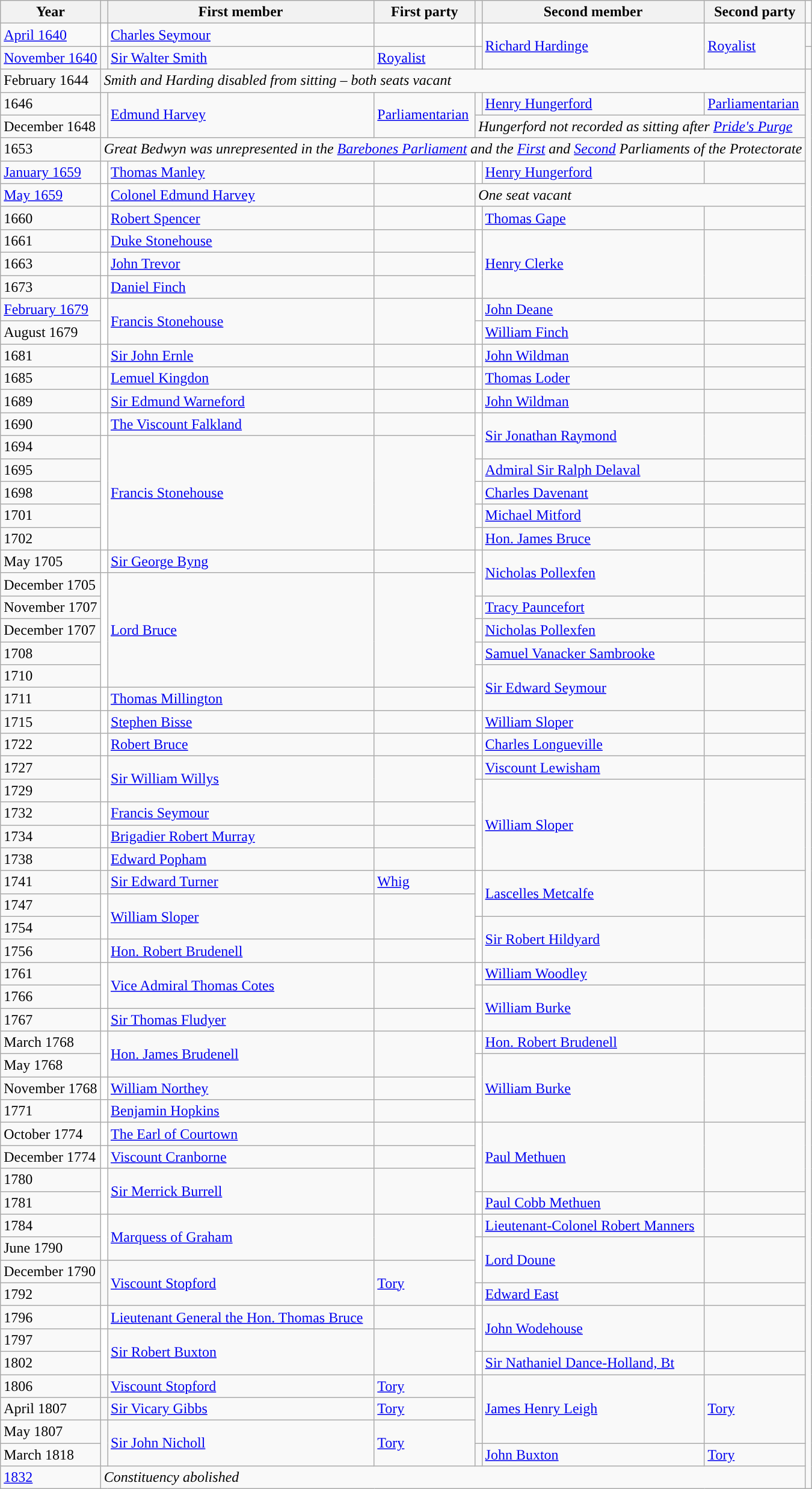<table class="wikitable">
<tr>
<th>Year</th>
<th></th>
<th>First member</th>
<th>First party</th>
<th></th>
<th>Second member</th>
<th>Second party</th>
</tr>
<tr>
<td><a href='#'>April 1640</a></td>
<td style="color:inherit;background-color: white"></td>
<td><a href='#'>Charles Seymour</a></td>
<td></td>
<td style="color:inherit;background-color: white"></td>
<td rowspan = "2"><a href='#'>Richard Hardinge</a></td>
<td rowspan = "2"><a href='#'>Royalist</a></td>
<td></td>
</tr>
<tr>
<td><a href='#'>November 1640</a></td>
<td style="color:inherit;background-color: "></td>
<td><a href='#'>Sir Walter Smith</a></td>
<td><a href='#'>Royalist</a></td>
<td style="color:inherit;background-color: "></td>
<td></td>
</tr>
<tr>
<td>February 1644</td>
<td colspan="6"><em>Smith and Harding disabled from sitting – both seats vacant</em></td>
</tr>
<tr>
<td>1646</td>
<td rowspan="2" style="color:inherit;background-color: "></td>
<td rowspan="2"><a href='#'>Edmund Harvey</a></td>
<td rowspan="2"><a href='#'>Parliamentarian</a></td>
<td style="color:inherit;background-color: "></td>
<td><a href='#'>Henry Hungerford</a></td>
<td><a href='#'>Parliamentarian</a></td>
</tr>
<tr>
<td>December 1648</td>
<td colspan="3"><em>Hungerford not recorded as sitting after <a href='#'>Pride's Purge</a></em></td>
</tr>
<tr>
<td>1653</td>
<td colspan="6"><em>Great Bedwyn was unrepresented in the <a href='#'>Barebones Parliament</a> and the <a href='#'>First</a> and <a href='#'>Second</a> Parliaments of the Protectorate</em></td>
</tr>
<tr>
<td><a href='#'>January 1659</a></td>
<td style="color:inherit;background-color: white"></td>
<td><a href='#'>Thomas Manley</a></td>
<td></td>
<td style="color:inherit;background-color: white"></td>
<td><a href='#'>Henry Hungerford</a></td>
<td></td>
</tr>
<tr>
<td><a href='#'>May 1659</a></td>
<td style="color:inherit;background-color: white"></td>
<td><a href='#'>Colonel Edmund Harvey</a></td>
<td></td>
<td colspan="3"><em>One seat vacant</em></td>
</tr>
<tr>
<td>1660</td>
<td style="color:inherit;background-color: white"></td>
<td><a href='#'>Robert Spencer</a></td>
<td></td>
<td style="color:inherit;background-color: white"></td>
<td><a href='#'>Thomas Gape</a></td>
<td></td>
</tr>
<tr>
<td>1661</td>
<td style="color:inherit;background-color: white"></td>
<td><a href='#'>Duke Stonehouse</a></td>
<td></td>
<td rowspan="3" style="color:inherit;background-color: white"></td>
<td rowspan="3"><a href='#'>Henry Clerke</a></td>
<td rowspan="3"></td>
</tr>
<tr>
<td>1663</td>
<td style="color:inherit;background-color: white"></td>
<td><a href='#'>John Trevor</a></td>
<td></td>
</tr>
<tr>
<td>1673</td>
<td style="color:inherit;background-color: white"></td>
<td><a href='#'>Daniel Finch</a></td>
<td></td>
</tr>
<tr>
<td><a href='#'>February 1679</a></td>
<td rowspan="2" style="color:inherit;background-color: white"></td>
<td rowspan="2"><a href='#'>Francis Stonehouse</a></td>
<td rowspan="2"></td>
<td style="color:inherit;background-color: white"></td>
<td><a href='#'>John Deane</a></td>
<td></td>
</tr>
<tr>
<td>August 1679</td>
<td style="color:inherit;background-color: white"></td>
<td><a href='#'>William Finch</a></td>
<td></td>
</tr>
<tr>
<td>1681</td>
<td style="color:inherit;background-color: white"></td>
<td><a href='#'>Sir John Ernle</a></td>
<td></td>
<td style="color:inherit;background-color: white"></td>
<td><a href='#'>John Wildman</a></td>
<td></td>
</tr>
<tr>
<td>1685</td>
<td style="color:inherit;background-color: white"></td>
<td><a href='#'>Lemuel Kingdon</a></td>
<td></td>
<td style="color:inherit;background-color: white"></td>
<td><a href='#'>Thomas Loder</a></td>
<td></td>
</tr>
<tr>
<td>1689</td>
<td style="color:inherit;background-color: white"></td>
<td><a href='#'>Sir Edmund Warneford</a></td>
<td></td>
<td style="color:inherit;background-color: white"></td>
<td><a href='#'>John Wildman</a></td>
<td></td>
</tr>
<tr>
<td>1690</td>
<td style="color:inherit;background-color: white"></td>
<td><a href='#'>The Viscount Falkland</a></td>
<td></td>
<td rowspan="2" style="color:inherit;background-color: white"></td>
<td rowspan="2"><a href='#'>Sir Jonathan Raymond</a></td>
<td rowspan="2"></td>
</tr>
<tr>
<td>1694</td>
<td rowspan="5" style="color:inherit;background-color: white"></td>
<td rowspan="5"><a href='#'>Francis Stonehouse</a></td>
<td rowspan="5"></td>
</tr>
<tr>
<td>1695</td>
<td style="color:inherit;background-color: white"></td>
<td><a href='#'>Admiral Sir Ralph Delaval</a></td>
<td></td>
</tr>
<tr>
<td>1698</td>
<td style="color:inherit;background-color: white"></td>
<td><a href='#'>Charles Davenant</a></td>
<td></td>
</tr>
<tr>
<td>1701</td>
<td style="color:inherit;background-color: white"></td>
<td><a href='#'>Michael Mitford</a></td>
<td></td>
</tr>
<tr>
<td>1702</td>
<td style="color:inherit;background-color: white"></td>
<td><a href='#'>Hon. James Bruce</a></td>
<td></td>
</tr>
<tr>
<td>May 1705</td>
<td style="color:inherit;background-color: white"></td>
<td><a href='#'>Sir George Byng</a></td>
<td></td>
<td rowspan="2" style="color:inherit;background-color: white"></td>
<td rowspan="2"><a href='#'>Nicholas Pollexfen</a></td>
<td rowspan="2"></td>
</tr>
<tr>
<td>December 1705</td>
<td rowspan="5" style="color:inherit;background-color: white"></td>
<td rowspan="5"><a href='#'>Lord Bruce</a></td>
<td rowspan="5"></td>
</tr>
<tr>
<td>November 1707</td>
<td style="color:inherit;background-color: white"></td>
<td><a href='#'>Tracy Pauncefort</a></td>
<td></td>
</tr>
<tr>
<td>December 1707</td>
<td style="color:inherit;background-color: white"></td>
<td><a href='#'>Nicholas Pollexfen</a></td>
<td></td>
</tr>
<tr>
<td>1708</td>
<td style="color:inherit;background-color: white"></td>
<td><a href='#'>Samuel Vanacker Sambrooke</a></td>
<td></td>
</tr>
<tr>
<td>1710</td>
<td rowspan="2" style="color:inherit;background-color: white"></td>
<td rowspan="2"><a href='#'>Sir Edward Seymour</a></td>
<td rowspan="2"></td>
</tr>
<tr>
<td>1711</td>
<td style="color:inherit;background-color: white"></td>
<td><a href='#'>Thomas Millington</a></td>
<td></td>
</tr>
<tr>
<td>1715</td>
<td style="color:inherit;background-color: white"></td>
<td><a href='#'>Stephen Bisse</a></td>
<td></td>
<td style="color:inherit;background-color: white"></td>
<td><a href='#'>William Sloper</a></td>
<td></td>
</tr>
<tr>
<td>1722</td>
<td style="color:inherit;background-color: white"></td>
<td><a href='#'>Robert Bruce</a></td>
<td></td>
<td style="color:inherit;background-color: white"></td>
<td><a href='#'>Charles Longueville</a></td>
<td></td>
</tr>
<tr>
<td>1727</td>
<td rowspan="2" style="color:inherit;background-color: white"></td>
<td rowspan="2"><a href='#'>Sir William Willys</a></td>
<td rowspan="2"></td>
<td style="color:inherit;background-color: white"></td>
<td><a href='#'>Viscount Lewisham</a></td>
<td></td>
</tr>
<tr>
<td>1729</td>
<td rowspan="4" style="color:inherit;background-color: white"></td>
<td rowspan="4"><a href='#'>William Sloper</a></td>
<td rowspan="4"></td>
</tr>
<tr>
<td>1732</td>
<td style="color:inherit;background-color: white"></td>
<td><a href='#'>Francis Seymour</a></td>
<td></td>
</tr>
<tr>
<td>1734</td>
<td style="color:inherit;background-color: white"></td>
<td><a href='#'>Brigadier Robert Murray</a></td>
<td></td>
</tr>
<tr>
<td>1738</td>
<td style="color:inherit;background-color: white"></td>
<td><a href='#'>Edward Popham</a></td>
<td></td>
</tr>
<tr>
<td>1741</td>
<td style="color:inherit;background-color: "></td>
<td><a href='#'>Sir Edward Turner</a></td>
<td><a href='#'>Whig</a></td>
<td rowspan="2" style="color:inherit;background-color: white"></td>
<td rowspan="2"><a href='#'>Lascelles Metcalfe</a></td>
<td rowspan="2"></td>
</tr>
<tr>
<td>1747</td>
<td rowspan="2" style="color:inherit;background-color: white"></td>
<td rowspan="2"><a href='#'>William Sloper</a></td>
<td rowspan="2"></td>
</tr>
<tr>
<td>1754</td>
<td rowspan="2" style="color:inherit;background-color: white"></td>
<td rowspan="2"><a href='#'>Sir Robert Hildyard</a></td>
<td rowspan="2"></td>
</tr>
<tr>
<td>1756</td>
<td style="color:inherit;background-color: white"></td>
<td><a href='#'>Hon. Robert Brudenell</a></td>
<td></td>
</tr>
<tr>
<td>1761</td>
<td rowspan="2" style="color:inherit;background-color: white"></td>
<td rowspan="2"><a href='#'>Vice Admiral Thomas Cotes</a></td>
<td rowspan="2"></td>
<td style="color:inherit;background-color: white"></td>
<td><a href='#'>William Woodley</a></td>
<td></td>
</tr>
<tr>
<td>1766</td>
<td rowspan="2" style="color:inherit;background-color: white"></td>
<td rowspan="2"><a href='#'>William Burke</a></td>
<td rowspan="2"></td>
</tr>
<tr>
<td>1767</td>
<td style="color:inherit;background-color: white"></td>
<td><a href='#'>Sir Thomas Fludyer</a></td>
<td></td>
</tr>
<tr>
<td>March 1768</td>
<td rowspan="2" style="color:inherit;background-color: white"></td>
<td rowspan="2"><a href='#'>Hon. James Brudenell</a></td>
<td rowspan="2"></td>
<td style="color:inherit;background-color: white"></td>
<td><a href='#'>Hon. Robert Brudenell</a></td>
<td></td>
</tr>
<tr>
<td>May 1768</td>
<td rowspan="3" style="color:inherit;background-color: white"></td>
<td rowspan="3"><a href='#'>William Burke</a></td>
<td rowspan="3"></td>
</tr>
<tr>
<td>November 1768</td>
<td style="color:inherit;background-color: white"></td>
<td><a href='#'>William Northey</a></td>
<td></td>
</tr>
<tr>
<td>1771</td>
<td style="color:inherit;background-color: white"></td>
<td><a href='#'>Benjamin Hopkins</a></td>
<td></td>
</tr>
<tr>
<td>October 1774</td>
<td style="color:inherit;background-color: white"></td>
<td><a href='#'>The Earl of Courtown</a></td>
<td></td>
<td rowspan="3" style="color:inherit;background-color: white"></td>
<td rowspan="3"><a href='#'>Paul Methuen</a></td>
<td rowspan="3"></td>
</tr>
<tr>
<td>December 1774</td>
<td style="color:inherit;background-color: white"></td>
<td><a href='#'>Viscount Cranborne</a></td>
<td></td>
</tr>
<tr>
<td>1780</td>
<td rowspan="2" style="color:inherit;background-color: white"></td>
<td rowspan="2"><a href='#'>Sir Merrick Burrell</a></td>
<td rowspan="2"></td>
</tr>
<tr>
<td>1781</td>
<td style="color:inherit;background-color: white"></td>
<td><a href='#'>Paul Cobb Methuen</a></td>
<td></td>
</tr>
<tr>
<td>1784</td>
<td rowspan="2" style="color:inherit;background-color: white"></td>
<td rowspan="2"><a href='#'>Marquess of Graham</a></td>
<td rowspan="2"></td>
<td style="color:inherit;background-color: white"></td>
<td><a href='#'>Lieutenant-Colonel Robert Manners</a></td>
<td></td>
</tr>
<tr>
<td>June 1790</td>
<td rowspan="2" style="color:inherit;background-color: white"></td>
<td rowspan="2"><a href='#'>Lord Doune</a></td>
<td rowspan="2"></td>
</tr>
<tr>
<td>December 1790</td>
<td rowspan="2" style="color:inherit;background-color: "></td>
<td rowspan="2"><a href='#'>Viscount Stopford</a></td>
<td rowspan="2"><a href='#'>Tory</a></td>
</tr>
<tr>
<td>1792</td>
<td style="color:inherit;background-color: white"></td>
<td><a href='#'>Edward East</a></td>
<td></td>
</tr>
<tr>
<td>1796</td>
<td style="color:inherit;background-color: white"></td>
<td><a href='#'>Lieutenant General the Hon. Thomas Bruce</a></td>
<td></td>
<td rowspan="2" style="color:inherit;background-color: white"></td>
<td rowspan="2"><a href='#'>John Wodehouse</a></td>
<td rowspan="2"></td>
</tr>
<tr>
<td>1797</td>
<td rowspan="2" style="color:inherit;background-color: white"></td>
<td rowspan="2"><a href='#'>Sir Robert Buxton</a></td>
<td rowspan="2"></td>
</tr>
<tr>
<td>1802</td>
<td style="color:inherit;background-color: white"></td>
<td><a href='#'>Sir Nathaniel Dance-Holland, Bt</a></td>
<td></td>
</tr>
<tr>
<td>1806</td>
<td style="color:inherit;background-color: "></td>
<td><a href='#'>Viscount Stopford</a></td>
<td><a href='#'>Tory</a></td>
<td rowspan="3" style="color:inherit;background-color: "></td>
<td rowspan="3"><a href='#'>James Henry Leigh</a></td>
<td rowspan="3"><a href='#'>Tory</a></td>
</tr>
<tr>
<td>April 1807</td>
<td style="color:inherit;background-color: "></td>
<td><a href='#'>Sir Vicary Gibbs</a></td>
<td><a href='#'>Tory</a></td>
</tr>
<tr>
<td>May 1807</td>
<td rowspan="2" style="color:inherit;background-color: "></td>
<td rowspan="2"><a href='#'>Sir John Nicholl</a></td>
<td rowspan="2"><a href='#'>Tory</a></td>
</tr>
<tr>
<td>March 1818</td>
<td style="color:inherit;background-color: "></td>
<td><a href='#'>John Buxton</a></td>
<td><a href='#'>Tory</a></td>
</tr>
<tr>
<td><a href='#'>1832</a></td>
<td colspan="6"><em>Constituency abolished</em></td>
</tr>
</table>
